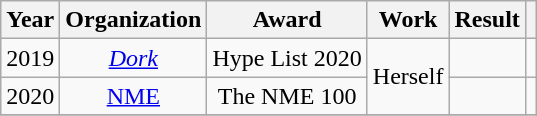<table class="wikitable plainrowheaders" style="text-align:center;">
<tr>
<th>Year</th>
<th>Organization</th>
<th>Award</th>
<th>Work</th>
<th>Result</th>
<th></th>
</tr>
<tr>
<td>2019</td>
<td><em><a href='#'>Dork</a></em></td>
<td>Hype List 2020</td>
<td rowspan="2">Herself</td>
<td></td>
<td></td>
</tr>
<tr>
<td>2020</td>
<td><a href='#'>NME</a></td>
<td>The NME 100</td>
<td></td>
<td></td>
</tr>
<tr>
</tr>
</table>
